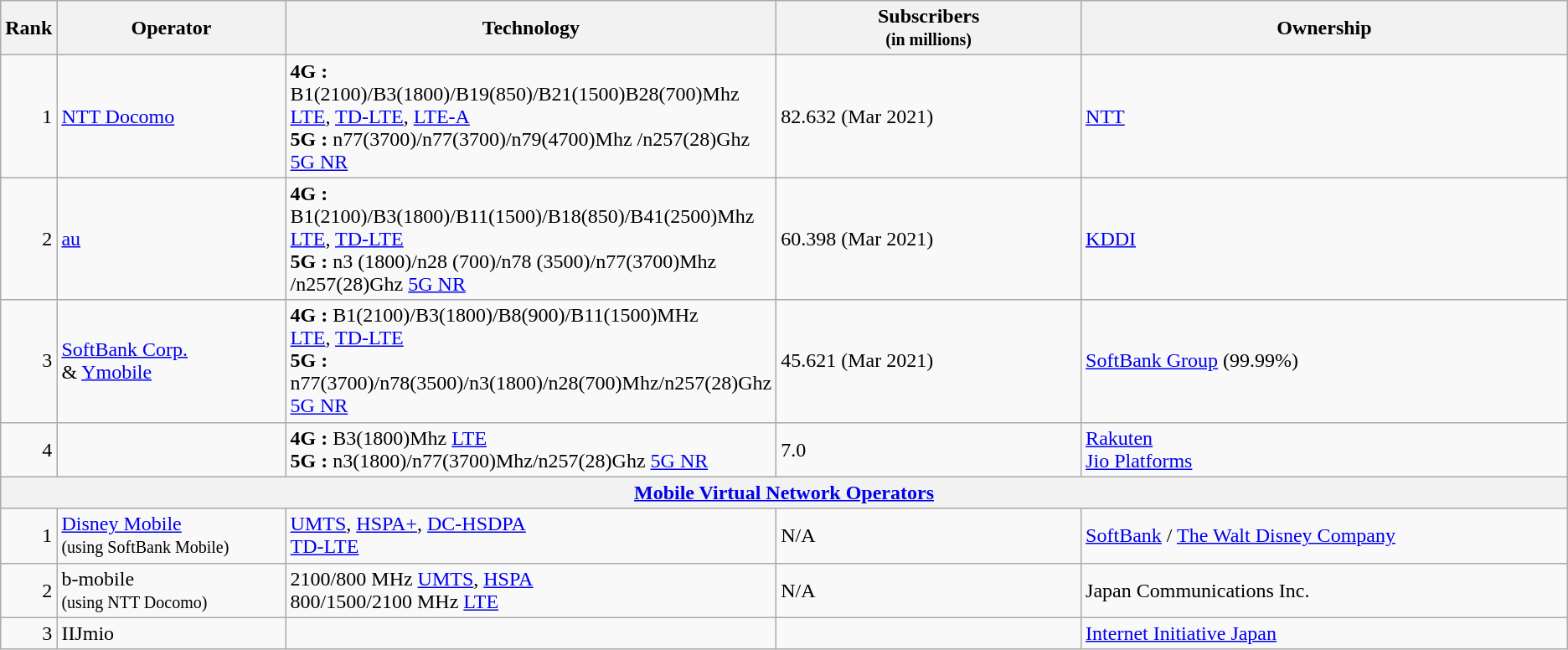<table class="wikitable">
<tr>
<th style="width:3%;">Rank</th>
<th style="width:15%;">Operator</th>
<th style="width:30%;">Technology</th>
<th style="width:20%;">Subscribers<br><small>(in millions)</small></th>
<th style="width:32%;">Ownership</th>
</tr>
<tr>
<td align=right>1</td>
<td><a href='#'>NTT Docomo</a></td>
<td><strong>4G :</strong> B1(2100)/B3(1800)/B19(850)/B21(1500)B28(700)Mhz <a href='#'>LTE</a>, <a href='#'>TD-LTE</a>, <a href='#'>LTE-A</a> <br><strong>5G :</strong> n77(3700)/n77(3700)/n79(4700)Mhz /n257(28)Ghz <a href='#'>5G NR</a></td>
<td>82.632 (Mar 2021)</td>
<td><a href='#'>NTT</a></td>
</tr>
<tr>
<td align=right>2</td>
<td><a href='#'>au</a></td>
<td><strong>4G</strong> <strong>:</strong> B1(2100)/B3(1800)/B11(1500)/B18(850)/B41(2500)Mhz <a href='#'>LTE</a>, <a href='#'>TD-LTE</a><br><strong>5G :</strong> n3 (1800)/n28 (700)/n78 (3500)/n77(3700)Mhz /n257(28)Ghz <a href='#'>5G NR</a></td>
<td>60.398 (Mar 2021)</td>
<td><a href='#'>KDDI</a></td>
</tr>
<tr>
<td align=right>3</td>
<td><a href='#'>SoftBank Corp.</a><br>& <a href='#'>Ymobile</a></td>
<td><strong>4G</strong> <strong>:</strong> B1(2100)/B3(1800)/B8(900)/B11(1500)MHz<br><a href='#'>LTE</a>, <a href='#'>TD-LTE</a><br><strong>5G :</strong> n77(3700)/n78(3500)/n3(1800)/n28(700)Mhz/n257(28)Ghz <a href='#'>5G NR</a></td>
<td>45.621 (Mar 2021)</td>
<td><a href='#'>SoftBank Group</a> (99.99%)</td>
</tr>
<tr>
<td align=right>4</td>
<td></td>
<td><strong>4G :</strong> B3(1800)Mhz <a href='#'>LTE</a><br><strong>5G :</strong> n3(1800)/n77(3700)Mhz/n257(28)Ghz <a href='#'>5G NR</a></td>
<td>7.0</td>
<td><a href='#'>Rakuten</a><br><a href='#'>Jio Platforms</a></td>
</tr>
<tr>
<th colspan="5" style="text-align:center;"><a href='#'>Mobile Virtual Network Operators</a></th>
</tr>
<tr>
<td align=right>1</td>
<td><a href='#'>Disney Mobile</a> <br><small>(using SoftBank Mobile)</small></td>
<td><a href='#'>UMTS</a>, <a href='#'>HSPA+</a>, <a href='#'>DC-HSDPA</a><br><a href='#'>TD-LTE</a></td>
<td>N/A</td>
<td><a href='#'>SoftBank</a> / <a href='#'>The Walt Disney Company</a></td>
</tr>
<tr>
<td align=right>2</td>
<td>b-mobile<br><small>(using NTT Docomo)</small></td>
<td>2100/800 MHz <a href='#'>UMTS</a>, <a href='#'>HSPA</a><br>800/1500/2100 MHz <a href='#'>LTE</a></td>
<td>N/A</td>
<td>Japan Communications Inc.</td>
</tr>
<tr>
<td align=right>3</td>
<td>IIJmio</td>
<td></td>
<td></td>
<td><a href='#'>Internet Initiative Japan</a></td>
</tr>
</table>
